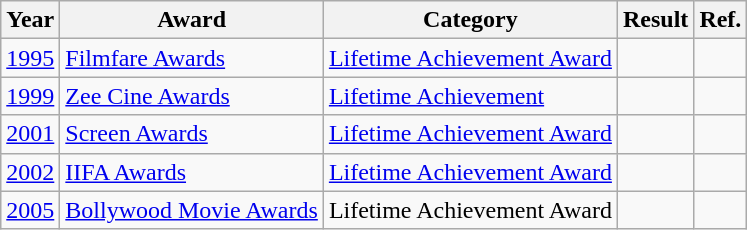<table class="wikitable">
<tr>
<th>Year</th>
<th>Award</th>
<th>Category</th>
<th>Result</th>
<th>Ref.</th>
</tr>
<tr>
<td><a href='#'>1995</a></td>
<td><a href='#'>Filmfare Awards</a></td>
<td><a href='#'>Lifetime Achievement Award</a></td>
<td></td>
<td></td>
</tr>
<tr>
<td><a href='#'>1999</a></td>
<td><a href='#'>Zee Cine Awards</a></td>
<td><a href='#'>Lifetime Achievement</a></td>
<td></td>
<td></td>
</tr>
<tr>
<td><a href='#'>2001</a></td>
<td><a href='#'>Screen Awards</a></td>
<td><a href='#'>Lifetime Achievement Award</a></td>
<td></td>
<td></td>
</tr>
<tr>
<td><a href='#'>2002</a></td>
<td><a href='#'>IIFA Awards</a></td>
<td><a href='#'>Lifetime Achievement Award</a></td>
<td></td>
<td></td>
</tr>
<tr>
<td><a href='#'>2005</a></td>
<td><a href='#'>Bollywood Movie Awards</a></td>
<td>Lifetime Achievement Award</td>
<td></td>
<td></td>
</tr>
</table>
